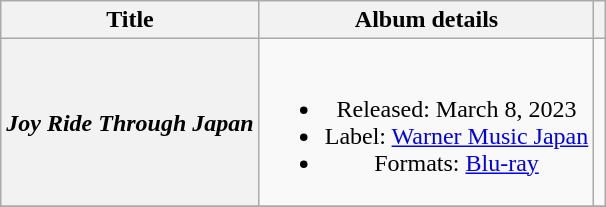<table class="wikitable sortable plainrowheaders" style="text-align:center;">
<tr>
<th scope="col">Title</th>
<th scope="col">Album details</th>
<th scope="col" class="unsortable"></th>
</tr>
<tr>
<th scope="row"><em>Joy Ride Through Japan</em></th>
<td><br><ul><li>Released: March 8, 2023</li><li>Label: <a href='#'>Warner Music Japan</a></li><li>Formats: <a href='#'>Blu-ray</a></li></ul></td>
<td></td>
</tr>
<tr>
</tr>
</table>
